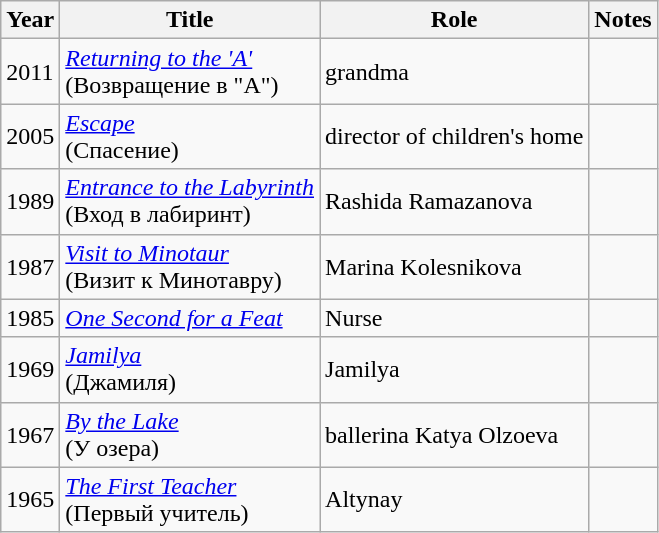<table class="wikitable sortable">
<tr>
<th>Year</th>
<th>Title</th>
<th>Role</th>
<th class="unsortable">Notes</th>
</tr>
<tr>
<td>2011</td>
<td><em><a href='#'>Returning to the 'A'</a></em><br>(Возвращение в "А")</td>
<td>grandma</td>
<td></td>
</tr>
<tr>
<td>2005</td>
<td><em><a href='#'>Escape</a></em><br>(Спасение)</td>
<td>director of children's home</td>
<td></td>
</tr>
<tr>
<td>1989</td>
<td><em><a href='#'>Entrance to the Labyrinth</a></em><br>(Вход в лабиринт)</td>
<td>Rashida Ramazanova</td>
<td></td>
</tr>
<tr>
<td>1987</td>
<td><em><a href='#'>Visit to Minotaur</a></em><br>(Визит к Минотавру)</td>
<td>Marina Kolesnikova</td>
<td></td>
</tr>
<tr>
<td>1985</td>
<td><em><a href='#'>One Second for a Feat</a></em></td>
<td>Nurse</td>
<td></td>
</tr>
<tr>
<td>1969</td>
<td><em><a href='#'>Jamilya</a></em><br>(Джамиля)</td>
<td>Jamilya</td>
<td></td>
</tr>
<tr>
<td>1967</td>
<td><em><a href='#'>By the Lake</a></em><br>(У озера)</td>
<td>ballerina Katya Olzoeva</td>
<td></td>
</tr>
<tr>
<td>1965</td>
<td><em><a href='#'>The First Teacher</a></em><br>(Первый учитель)</td>
<td>Altynay</td>
<td></td>
</tr>
</table>
